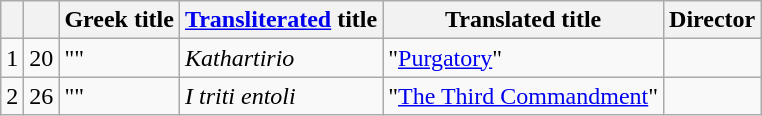<table class="wikitable">
<tr>
<th></th>
<th></th>
<th>Greek title</th>
<th><a href='#'>Transliterated</a> title</th>
<th>Translated title</th>
<th>Director</th>
</tr>
<tr>
<td>1</td>
<td>20</td>
<td>""</td>
<td><em>Kathartirio</em></td>
<td>"<a href='#'>Purgatory</a>"</td>
<td></td>
</tr>
<tr>
<td>2</td>
<td>26</td>
<td>""</td>
<td><em>I triti entoli</em></td>
<td>"<a href='#'>The Third Commandment</a>"</td>
<td></td>
</tr>
</table>
